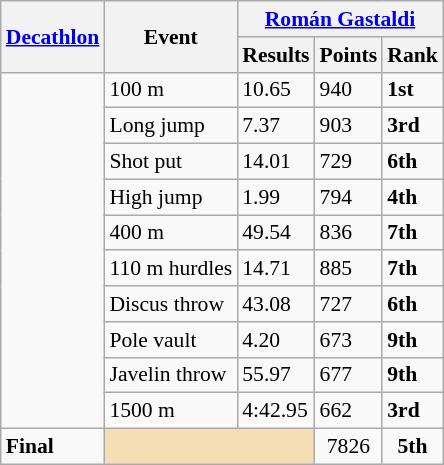<table class="wikitable" border="1" style="font-size:90%">
<tr>
<th rowspan=2><a href='#'>Decathlon</a></th>
<th rowspan=2>Event</th>
<th colspan=3><a href='#'>Román Gastaldi</a></th>
</tr>
<tr>
<th>Results</th>
<th>Points</th>
<th>Rank</th>
</tr>
<tr>
<td rowspan=10></td>
<td>100 m</td>
<td>10.65</td>
<td>940</td>
<td><strong>1st</strong></td>
</tr>
<tr>
<td>Long jump</td>
<td>7.37</td>
<td>903</td>
<td><strong>3rd</strong></td>
</tr>
<tr>
<td>Shot put</td>
<td>14.01</td>
<td>729</td>
<td><strong>6th</strong></td>
</tr>
<tr>
<td>High jump</td>
<td>1.99</td>
<td>794</td>
<td><strong>4th</strong></td>
</tr>
<tr>
<td>400 m</td>
<td>49.54</td>
<td>836</td>
<td><strong>7th</strong></td>
</tr>
<tr>
<td>110 m hurdles</td>
<td>14.71</td>
<td>885</td>
<td><strong>7th</strong></td>
</tr>
<tr>
<td>Discus throw</td>
<td>43.08</td>
<td>727</td>
<td><strong>6th</strong></td>
</tr>
<tr>
<td>Pole vault</td>
<td>4.20</td>
<td>673</td>
<td><strong>9th</strong></td>
</tr>
<tr>
<td>Javelin throw</td>
<td>55.97</td>
<td>677</td>
<td><strong>9th</strong></td>
</tr>
<tr>
<td>1500 m</td>
<td>4:42.95</td>
<td>662</td>
<td><strong>3rd</strong></td>
</tr>
<tr>
<td><strong>Final</strong></td>
<td colspan=2 bgcolor=wheat></td>
<td align=center>7826</td>
<td align=center><strong>5th</strong></td>
</tr>
</table>
